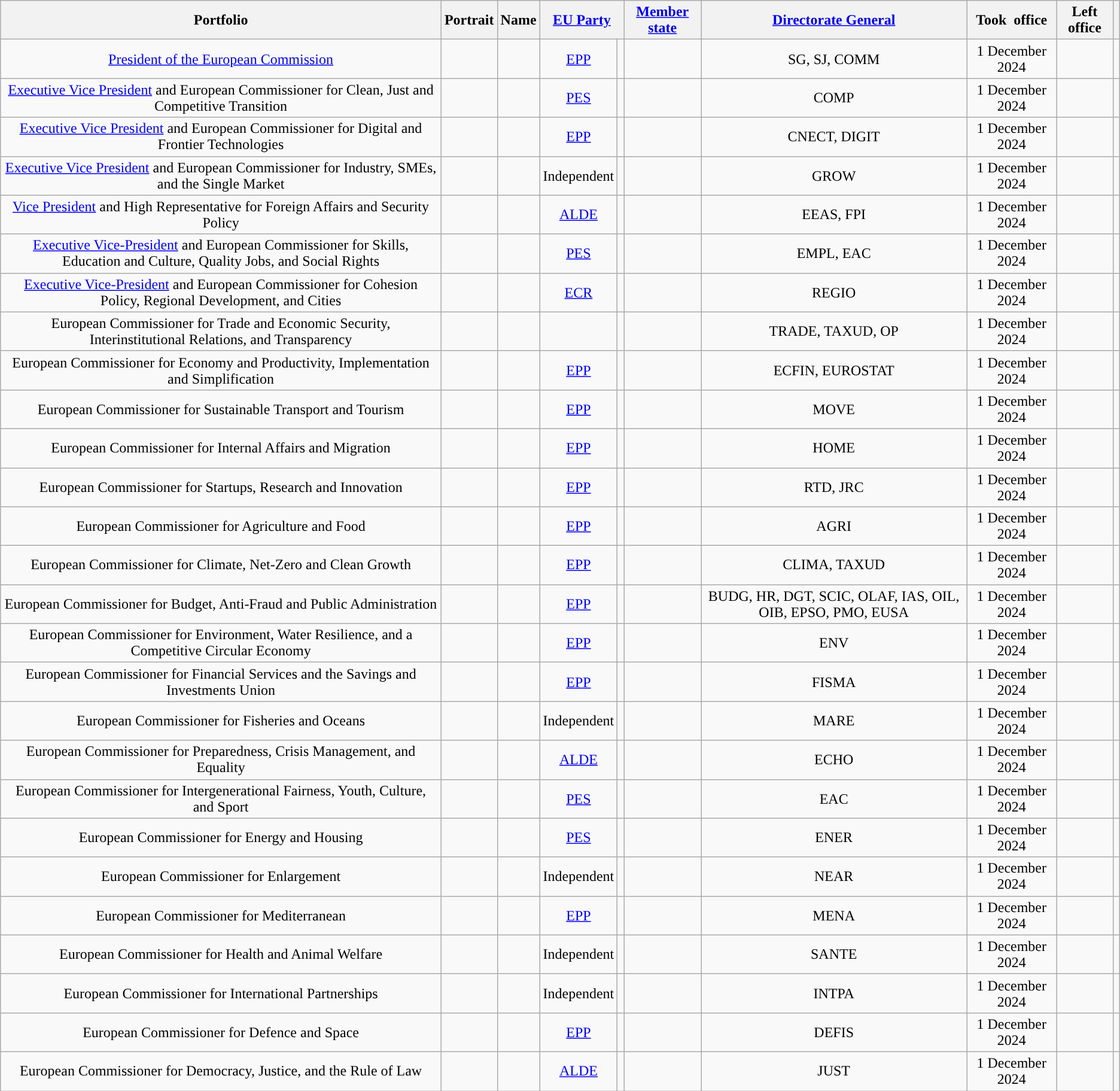<table class="wikitable sortable" style="text-align:center">
<tr>
<th>Portfolio</th>
<th class=unsortable>Portrait</th>
<th>Name</th>
<th colspan=2><a href='#'>EU Party</a><br></th>
<th><a href='#'>Member state</a></th>
<th><a href='#'>Directorate General</a></th>
<th>Took office</th>
<th>Left office</th>
<th class=unsortable></th>
</tr>
<tr>
<td><a href='#'>President of the European Commission</a></td>
<td></td>
<td><strong></strong></td>
<td><a href='#'>EPP</a><br></td>
<td style="background-color:"></td>
<td></td>
<td>SG, SJ, COMM</td>
<td>1 December 2024</td>
<td></td>
<td></td>
</tr>
<tr>
<td><a href='#'>Executive Vice President</a> and European Commissioner for Clean, Just and Competitive Transition</td>
<td></td>
<td><strong></strong></td>
<td><a href='#'>PES</a><br></td>
<td style="background-color:"></td>
<td></td>
<td>COMP</td>
<td>1 December 2024</td>
<td></td>
<td></td>
</tr>
<tr>
<td><a href='#'>Executive Vice President</a> and European Commissioner for Digital and Frontier Technologies</td>
<td></td>
<td><strong></strong></td>
<td><a href='#'>EPP</a><br></td>
<td style="background-color:"></td>
<td></td>
<td>CNECT, DIGIT</td>
<td>1 December 2024</td>
<td></td>
<td></td>
</tr>
<tr>
<td><a href='#'>Executive Vice President</a> and European Commissioner for Industry, SMEs, and the Single Market</td>
<td></td>
<td><strong></strong></td>
<td>Independent<br></td>
<td style="background-color:"></td>
<td></td>
<td>GROW</td>
<td>1 December 2024</td>
<td></td>
<td></td>
</tr>
<tr>
<td><a href='#'>Vice President</a> and High Representative for Foreign Affairs and Security Policy</td>
<td></td>
<td><strong></strong></td>
<td><a href='#'>ALDE</a><br></td>
<td style="background-color:"></td>
<td></td>
<td>EEAS, FPI</td>
<td>1 December 2024</td>
<td></td>
<td></td>
</tr>
<tr>
<td><a href='#'>Executive Vice-President</a> and European Commissioner for Skills, Education and Culture, Quality Jobs, and Social Rights</td>
<td></td>
<td><strong></strong></td>
<td><a href='#'>PES</a><br></td>
<td style="background-color:"></td>
<td></td>
<td>EMPL, EAC</td>
<td>1 December 2024</td>
<td></td>
<td></td>
</tr>
<tr>
<td><a href='#'>Executive Vice-President</a> and European Commissioner for Cohesion Policy, Regional Development, and Cities</td>
<td></td>
<td><strong></strong></td>
<td><a href='#'>ECR</a><br></td>
<td style="background-color:"></td>
<td></td>
<td>REGIO</td>
<td>1 December 2024</td>
<td></td>
<td></td>
</tr>
<tr>
<td>European Commissioner for Trade and Economic Security, Interinstitutional Relations, and Transparency</td>
<td></td>
<td><strong></strong></td>
<td><br></td>
<td style="background-color:"></td>
<td></td>
<td>TRADE, TAXUD, OP</td>
<td>1 December 2024</td>
<td></td>
<td></td>
</tr>
<tr>
<td>European Commissioner for Economy and Productivity, Implementation and Simplification</td>
<td></td>
<td><strong></strong></td>
<td><a href='#'>EPP</a><br></td>
<td style="background-color:"></td>
<td></td>
<td>ECFIN, EUROSTAT</td>
<td>1 December 2024</td>
<td></td>
<td></td>
</tr>
<tr>
<td>European Commissioner for Sustainable Transport and Tourism</td>
<td></td>
<td><strong></strong></td>
<td><a href='#'>EPP</a><br></td>
<td style="background-color:"></td>
<td></td>
<td>MOVE</td>
<td>1 December 2024</td>
<td></td>
<td></td>
</tr>
<tr>
<td>European Commissioner for Internal Affairs and Migration</td>
<td></td>
<td><strong></strong></td>
<td><a href='#'>EPP</a><br></td>
<td style="background-color:"></td>
<td></td>
<td>HOME</td>
<td>1 December 2024</td>
<td></td>
<td></td>
</tr>
<tr>
<td>European Commissioner for Startups, Research and Innovation</td>
<td></td>
<td><strong></strong></td>
<td><a href='#'>EPP</a><br></td>
<td style="background-color:"></td>
<td></td>
<td>RTD, JRC</td>
<td>1 December 2024</td>
<td></td>
<td></td>
</tr>
<tr>
<td>European Commissioner for Agriculture and Food</td>
<td></td>
<td><strong></strong></td>
<td><a href='#'>EPP</a><br></td>
<td style="background-color:"></td>
<td></td>
<td>AGRI</td>
<td>1 December 2024</td>
<td></td>
<td></td>
</tr>
<tr>
<td>European Commissioner for Climate, Net-Zero and Clean Growth</td>
<td></td>
<td><strong></strong></td>
<td><a href='#'>EPP</a><br></td>
<td style="background-color:"></td>
<td></td>
<td>CLIMA, TAXUD</td>
<td>1 December 2024</td>
<td></td>
<td></td>
</tr>
<tr>
<td>European Commissioner for Budget, Anti-Fraud and Public Administration</td>
<td></td>
<td><strong></strong></td>
<td><a href='#'>EPP</a><br></td>
<td style="background-color:"></td>
<td></td>
<td>BUDG, HR, DGT, SCIC, OLAF, IAS, OIL, OIB, EPSO, PMO, EUSA</td>
<td>1 December 2024</td>
<td></td>
<td></td>
</tr>
<tr>
<td>European Commissioner for Environment, Water Resilience, and a Competitive Circular Economy</td>
<td></td>
<td><strong></strong></td>
<td><a href='#'>EPP</a><br></td>
<td style="background-color:"></td>
<td></td>
<td>ENV</td>
<td>1 December 2024</td>
<td></td>
<td></td>
</tr>
<tr>
<td>European Commissioner for Financial Services and the Savings and Investments Union</td>
<td></td>
<td><strong></strong></td>
<td><a href='#'>EPP</a><br></td>
<td style="background-color:"></td>
<td></td>
<td>FISMA</td>
<td>1 December 2024</td>
<td></td>
<td></td>
</tr>
<tr>
<td>European Commissioner for Fisheries and Oceans</td>
<td></td>
<td><strong></strong></td>
<td>Independent</td>
<td style="background-color:"></td>
<td></td>
<td>MARE</td>
<td>1 December 2024</td>
<td></td>
<td></td>
</tr>
<tr>
<td>European Commissioner for Preparedness, Crisis Management, and Equality</td>
<td></td>
<td><strong></strong></td>
<td><a href='#'>ALDE</a><br></td>
<td style="background-color:"></td>
<td></td>
<td>ECHO</td>
<td>1 December 2024</td>
<td></td>
<td></td>
</tr>
<tr>
<td>European Commissioner for Intergenerational Fairness, Youth, Culture, and Sport</td>
<td></td>
<td><strong></strong></td>
<td><a href='#'>PES</a><br></td>
<td style="background-color:"></td>
<td></td>
<td>EAC</td>
<td>1 December 2024</td>
<td></td>
<td></td>
</tr>
<tr>
<td>European Commissioner for Energy and Housing</td>
<td></td>
<td><strong></strong></td>
<td><a href='#'>PES</a><br></td>
<td style="background-color:"></td>
<td></td>
<td>ENER</td>
<td>1 December 2024</td>
<td></td>
<td></td>
</tr>
<tr>
<td>European Commissioner for Enlargement</td>
<td></td>
<td><strong></strong></td>
<td>Independent</td>
<td style="background-color:"></td>
<td></td>
<td>NEAR</td>
<td>1 December 2024</td>
<td></td>
<td></td>
</tr>
<tr>
<td>European Commissioner for Mediterranean</td>
<td></td>
<td><strong></strong></td>
<td><a href='#'>EPP</a><br></td>
<td style="background-color:"></td>
<td></td>
<td>MENA</td>
<td>1 December 2024</td>
<td></td>
<td></td>
</tr>
<tr>
<td>European Commissioner for Health and Animal Welfare</td>
<td></td>
<td><strong></strong></td>
<td>Independent</td>
<td style="background-color:"></td>
<td></td>
<td>SANTE</td>
<td>1 December 2024</td>
<td></td>
<td></td>
</tr>
<tr>
<td>European Commissioner for International Partnerships</td>
<td></td>
<td><strong></strong></td>
<td>Independent<br></td>
<td style="background-color:"></td>
<td></td>
<td>INTPA</td>
<td>1 December 2024</td>
<td></td>
<td></td>
</tr>
<tr>
<td>European Commissioner for Defence and Space</td>
<td></td>
<td><strong></strong></td>
<td><a href='#'>EPP</a><br></td>
<td style="background-color:"></td>
<td></td>
<td>DEFIS</td>
<td>1 December 2024</td>
<td></td>
<td></td>
</tr>
<tr>
<td>European Commissioner for Democracy, Justice, and the Rule of Law</td>
<td></td>
<td><strong></strong></td>
<td><a href='#'>ALDE</a><br></td>
<td style="background-color:"></td>
<td></td>
<td>JUST</td>
<td>1 December 2024</td>
<td></td>
<td></td>
</tr>
</table>
